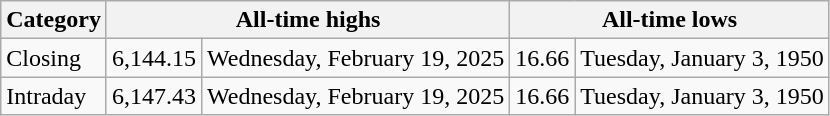<table class="wikitable">
<tr>
<th>Category</th>
<th colspan="2">All-time highs</th>
<th colspan="2">All-time lows</th>
</tr>
<tr>
<td>Closing</td>
<td>6,144.15</td>
<td>Wednesday, February 19, 2025</td>
<td>16.66</td>
<td>Tuesday, January 3, 1950</td>
</tr>
<tr>
<td>Intraday</td>
<td>6,147.43</td>
<td>Wednesday, February 19, 2025</td>
<td>16.66</td>
<td>Tuesday, January 3, 1950</td>
</tr>
</table>
